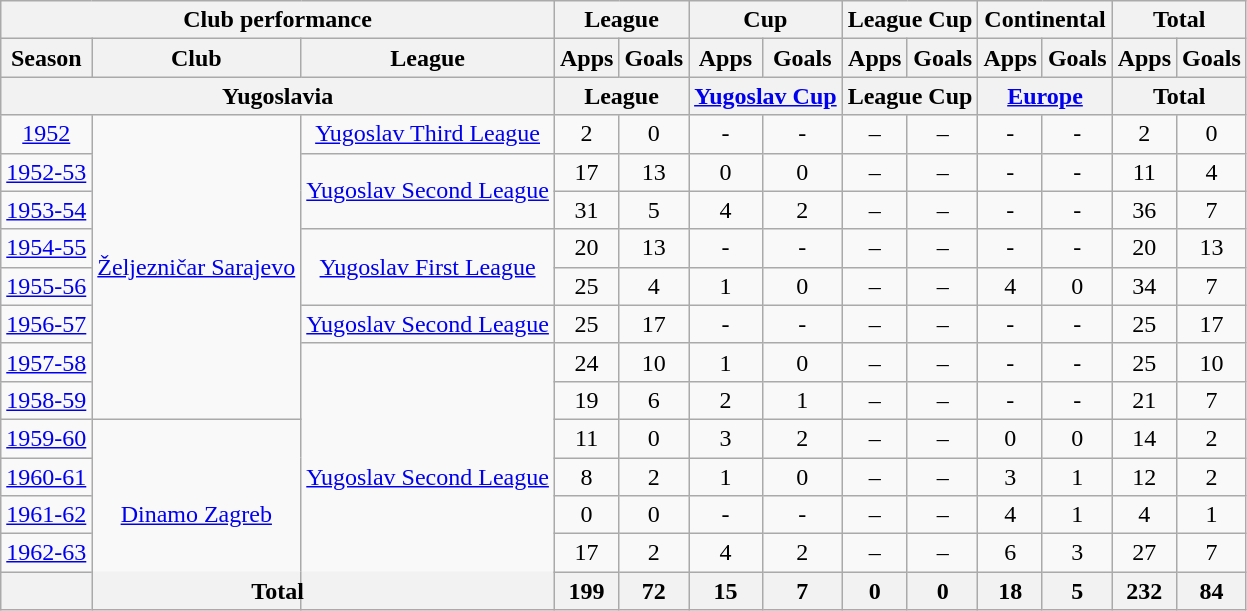<table class="wikitable" style="text-align:center;">
<tr>
<th colspan=3>Club performance</th>
<th colspan=2>League</th>
<th colspan=2>Cup</th>
<th colspan=2>League Cup</th>
<th colspan=2>Continental</th>
<th colspan=2>Total</th>
</tr>
<tr>
<th>Season</th>
<th>Club</th>
<th>League</th>
<th>Apps</th>
<th>Goals</th>
<th>Apps</th>
<th>Goals</th>
<th>Apps</th>
<th>Goals</th>
<th>Apps</th>
<th>Goals</th>
<th>Apps</th>
<th>Goals</th>
</tr>
<tr>
<th colspan=3>Yugoslavia</th>
<th colspan=2>League</th>
<th colspan=2><a href='#'>Yugoslav Cup</a></th>
<th colspan=2>League Cup</th>
<th colspan=2><a href='#'>Europe</a></th>
<th colspan=2>Total</th>
</tr>
<tr>
<td><a href='#'>1952</a></td>
<td rowspan="8"><a href='#'>Željezničar Sarajevo</a></td>
<td rowspan="1"><a href='#'>Yugoslav Third League</a></td>
<td>2</td>
<td>0</td>
<td>-</td>
<td>-</td>
<td>–</td>
<td>–</td>
<td>-</td>
<td>-</td>
<td>2</td>
<td>0</td>
</tr>
<tr>
<td><a href='#'>1952-53</a></td>
<td rowspan="2"><a href='#'>Yugoslav Second League</a></td>
<td>17</td>
<td>13</td>
<td>0</td>
<td>0</td>
<td>–</td>
<td>–</td>
<td>-</td>
<td>-</td>
<td>11</td>
<td>4</td>
</tr>
<tr>
<td><a href='#'>1953-54</a></td>
<td>31</td>
<td>5</td>
<td>4</td>
<td>2</td>
<td>–</td>
<td>–</td>
<td>-</td>
<td>-</td>
<td>36</td>
<td>7</td>
</tr>
<tr>
<td><a href='#'>1954-55</a></td>
<td rowspan="2"><a href='#'>Yugoslav First League</a></td>
<td>20</td>
<td>13</td>
<td>-</td>
<td>-</td>
<td>–</td>
<td>–</td>
<td>-</td>
<td>-</td>
<td>20</td>
<td>13</td>
</tr>
<tr>
<td><a href='#'>1955-56</a></td>
<td>25</td>
<td>4</td>
<td>1</td>
<td>0</td>
<td>–</td>
<td>–</td>
<td>4</td>
<td>0</td>
<td>34</td>
<td>7</td>
</tr>
<tr>
<td><a href='#'>1956-57</a></td>
<td rowspan="1"><a href='#'>Yugoslav Second League</a></td>
<td>25</td>
<td>17</td>
<td>-</td>
<td>-</td>
<td>–</td>
<td>–</td>
<td>-</td>
<td>-</td>
<td>25</td>
<td>17</td>
</tr>
<tr>
<td><a href='#'>1957-58</a></td>
<td rowspan="7"><a href='#'>Yugoslav Second League</a></td>
<td>24</td>
<td>10</td>
<td>1</td>
<td>0</td>
<td>–</td>
<td>–</td>
<td>-</td>
<td>-</td>
<td>25</td>
<td>10</td>
</tr>
<tr>
<td><a href='#'>1958-59</a></td>
<td>19</td>
<td>6</td>
<td>2</td>
<td>1</td>
<td>–</td>
<td>–</td>
<td>-</td>
<td>-</td>
<td>21</td>
<td>7</td>
</tr>
<tr>
<td><a href='#'>1959-60</a></td>
<td rowspan="8"><a href='#'>Dinamo Zagreb</a></td>
<td>11</td>
<td>0</td>
<td>3</td>
<td>2</td>
<td>–</td>
<td>–</td>
<td>0</td>
<td>0</td>
<td>14</td>
<td>2</td>
</tr>
<tr>
<td><a href='#'>1960-61</a></td>
<td>8</td>
<td>2</td>
<td>1</td>
<td>0</td>
<td>–</td>
<td>–</td>
<td>3</td>
<td>1</td>
<td>12</td>
<td>2</td>
</tr>
<tr>
<td><a href='#'>1961-62</a></td>
<td>0</td>
<td>0</td>
<td>-</td>
<td>-</td>
<td>–</td>
<td>–</td>
<td>4</td>
<td>1</td>
<td>4</td>
<td>1</td>
</tr>
<tr>
<td><a href='#'>1962-63</a></td>
<td>17</td>
<td>2</td>
<td>4</td>
<td>2</td>
<td>–</td>
<td>–</td>
<td>6</td>
<td>3</td>
<td>27</td>
<td>7</td>
</tr>
<tr>
<th colspan=3>Total</th>
<th>199</th>
<th>72</th>
<th>15</th>
<th>7</th>
<th>0</th>
<th>0</th>
<th>18</th>
<th>5</th>
<th>232</th>
<th>84</th>
</tr>
</table>
